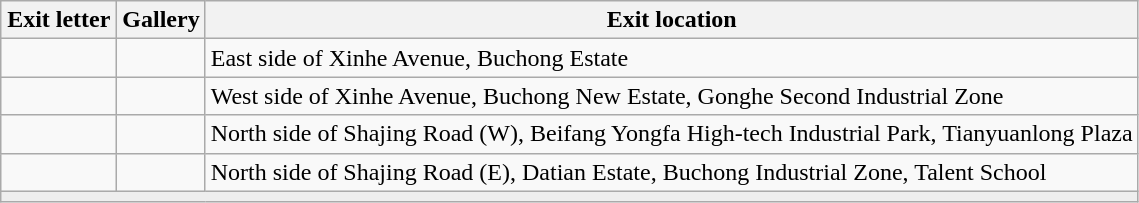<table class="wikitable">
<tr>
<th style="width:70px">Exit letter</th>
<th>Gallery</th>
<th>Exit location</th>
</tr>
<tr>
<td align="left"></td>
<td></td>
<td>East side of Xinhe Avenue, Buchong Estate</td>
</tr>
<tr>
<td align="left"></td>
<td></td>
<td>West side of Xinhe Avenue, Buchong New Estate, Gonghe Second Industrial Zone</td>
</tr>
<tr>
<td align="left"></td>
<td></td>
<td>North side of Shajing Road (W), Beifang Yongfa High-tech Industrial Park, Tianyuanlong Plaza</td>
</tr>
<tr>
<td align="left"></td>
<td></td>
<td>North side of Shajing Road (E), Datian Estate, Buchong Industrial Zone, Talent School</td>
</tr>
<tr>
<td colspan="3" bgcolor="#EEEEEE"></td>
</tr>
</table>
